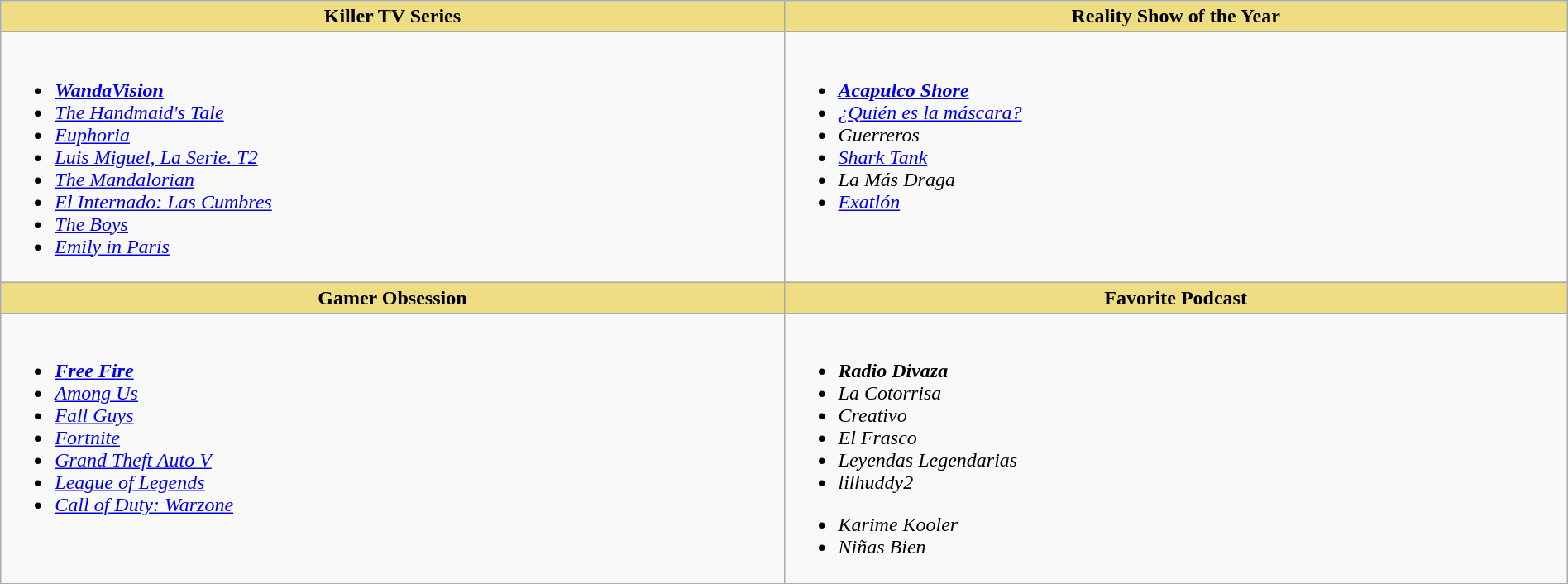<table class="wikitable" style="width:100%;">
<tr>
<th style="background:#EEDD82; width:50%">Killer TV Series</th>
<th style="background:#EEDD82; width:50%">Reality Show of the Year</th>
</tr>
<tr>
<td valign="top"><br><ul><li><strong><em><a href='#'>WandaVision</a></em></strong></li><li><em><a href='#'>The Handmaid's Tale</a></em></li><li><em><a href='#'>Euphoria</a></em></li><li><em><a href='#'>Luis Miguel, La Serie. T2</a></em></li><li><em><a href='#'>The Mandalorian</a></em></li><li><em><a href='#'>El Internado: Las Cumbres</a></em></li><li><em><a href='#'>The Boys</a></em></li><li><em><a href='#'>Emily in Paris</a></em></li></ul></td>
<td valign="top"><br><ul><li><strong><em><a href='#'>Acapulco Shore</a></em></strong></li><li><em><a href='#'>¿Quién es la máscara?</a></em></li><li><em>Guerreros</em></li><li><em><a href='#'>Shark Tank</a></em></li><li><em>La Más Draga</em></li><li><em><a href='#'>Exatlón</a></em></li></ul></td>
</tr>
<tr>
<th style="background:#EEDD82; width:50%">Gamer Obsession</th>
<th style="background:#EEDD82; width:50%">Favorite Podcast</th>
</tr>
<tr>
<td valign="top"><br><ul><li><strong><em><a href='#'>Free Fire</a></em></strong></li><li><em><a href='#'>Among Us</a></em></li><li><em><a href='#'>Fall Guys</a></em></li><li><em><a href='#'>Fortnite</a></em></li><li><em><a href='#'>Grand Theft Auto V</a></em></li><li><em><a href='#'>League of Legends</a></em></li><li><em><a href='#'>Call of Duty: Warzone</a></em></li></ul></td>
<td valign="top"><br><ul><li><strong><em>Radio Divaza</em></strong></li><li><em>La Cotorrisa</em></li><li><em>Creativo</em></li><li><em>El Frasco</em></li><li><em>Leyendas Legendarias</em></li><li><em>lilhuddy2</em></li></ul><ul><li><em>Karime Kooler</em></li><li><em>Niñas Bien</em></li></ul></td>
</tr>
</table>
